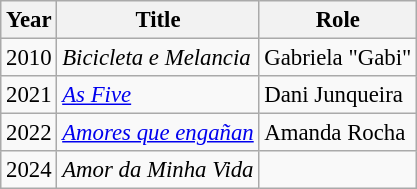<table class="wikitable" style="font-size:95%;">
<tr>
<th>Year</th>
<th>Title</th>
<th>Role</th>
</tr>
<tr>
<td>2010</td>
<td><em>Bicicleta e Melancia</em></td>
<td>Gabriela "Gabi"</td>
</tr>
<tr>
<td>2021</td>
<td><em><a href='#'>As Five</a></em></td>
<td>Dani Junqueira</td>
</tr>
<tr>
<td>2022</td>
<td><em><a href='#'>Amores que engañan</a></em></td>
<td>Amanda Rocha</td>
</tr>
<tr>
<td>2024</td>
<td><em>Amor da Minha Vida</em></td>
<td></td>
</tr>
</table>
